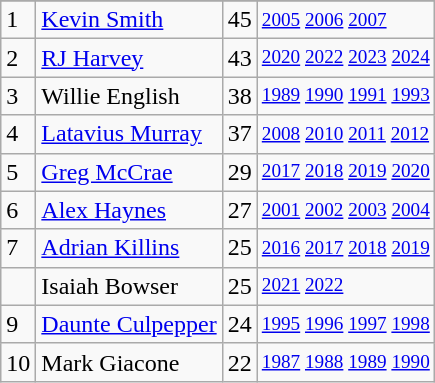<table class="wikitable">
<tr>
</tr>
<tr>
<td>1</td>
<td><a href='#'>Kevin Smith</a></td>
<td>45</td>
<td style="font-size:80%;"><a href='#'>2005</a> <a href='#'>2006</a> <a href='#'>2007</a></td>
</tr>
<tr>
<td>2</td>
<td><a href='#'>RJ Harvey</a></td>
<td>43</td>
<td style="font-size:80%;"><a href='#'>2020</a> <a href='#'>2022</a> <a href='#'>2023</a> <a href='#'>2024</a></td>
</tr>
<tr>
<td>3</td>
<td>Willie English</td>
<td>38</td>
<td style="font-size:80%;"><a href='#'>1989</a> <a href='#'>1990</a> <a href='#'>1991</a> <a href='#'>1993</a></td>
</tr>
<tr>
<td>4</td>
<td><a href='#'>Latavius Murray</a></td>
<td>37</td>
<td style="font-size:80%;"><a href='#'>2008</a> <a href='#'>2010</a> <a href='#'>2011</a> <a href='#'>2012</a></td>
</tr>
<tr>
<td>5</td>
<td><a href='#'>Greg McCrae</a></td>
<td>29</td>
<td style="font-size:80%;"><a href='#'>2017</a> <a href='#'>2018</a> <a href='#'>2019</a> <a href='#'>2020</a></td>
</tr>
<tr>
<td>6</td>
<td><a href='#'>Alex Haynes</a></td>
<td>27</td>
<td style="font-size:80%;"><a href='#'>2001</a> <a href='#'>2002</a> <a href='#'>2003</a> <a href='#'>2004</a></td>
</tr>
<tr>
<td>7</td>
<td><a href='#'>Adrian Killins</a></td>
<td>25</td>
<td style="font-size:80%;"><a href='#'>2016</a> <a href='#'>2017</a> <a href='#'>2018</a> <a href='#'>2019</a></td>
</tr>
<tr>
<td></td>
<td>Isaiah Bowser</td>
<td>25</td>
<td style="font-size:80%;"><a href='#'>2021</a> <a href='#'>2022</a></td>
</tr>
<tr>
<td>9</td>
<td><a href='#'>Daunte Culpepper</a></td>
<td>24</td>
<td style="font-size:80%;"><a href='#'>1995</a> <a href='#'>1996</a> <a href='#'>1997</a> <a href='#'>1998</a></td>
</tr>
<tr>
<td>10</td>
<td>Mark Giacone</td>
<td>22</td>
<td style="font-size:80%;"><a href='#'>1987</a> <a href='#'>1988</a> <a href='#'>1989</a> <a href='#'>1990</a></td>
</tr>
</table>
